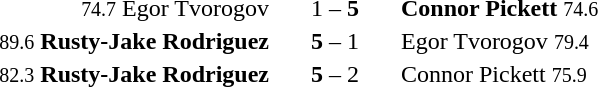<table style="text-align:center">
<tr>
<th width=233></th>
<th width=80></th>
<th width=233></th>
</tr>
<tr>
<td align=right><small>74.7</small> Egor Tvorogov </td>
<td>1 – <strong>5</strong></td>
<td align=left> <strong>Connor Pickett</strong> <small>74.6</small></td>
</tr>
<tr>
<td align=right><small>89.6</small> <strong>Rusty-Jake Rodriguez</strong> </td>
<td><strong>5</strong> – 1</td>
<td align=left> Egor Tvorogov <small>79.4</small></td>
</tr>
<tr>
<td align=right><small>82.3</small> <strong>Rusty-Jake Rodriguez</strong> </td>
<td><strong>5</strong> – 2</td>
<td align=left> Connor Pickett <small>75.9</small></td>
</tr>
</table>
